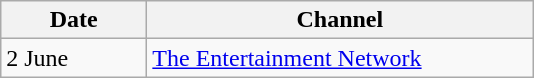<table class="wikitable">
<tr>
<th width=90>Date</th>
<th width=250>Channel</th>
</tr>
<tr>
<td>2 June</td>
<td><a href='#'>The Entertainment Network</a></td>
</tr>
</table>
